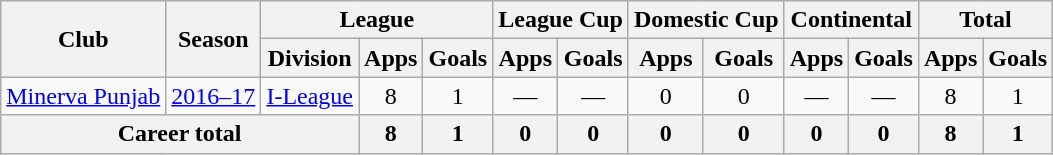<table class="wikitable" style="text-align: center;">
<tr>
<th rowspan="2">Club</th>
<th rowspan="2">Season</th>
<th colspan="3">League</th>
<th colspan="2">League Cup</th>
<th colspan="2">Domestic Cup</th>
<th colspan="2">Continental</th>
<th colspan="2">Total</th>
</tr>
<tr>
<th>Division</th>
<th>Apps</th>
<th>Goals</th>
<th>Apps</th>
<th>Goals</th>
<th>Apps</th>
<th>Goals</th>
<th>Apps</th>
<th>Goals</th>
<th>Apps</th>
<th>Goals</th>
</tr>
<tr>
<td rowspan="1"><a href='#'>Minerva Punjab</a></td>
<td><a href='#'>2016–17</a></td>
<td><a href='#'>I-League</a></td>
<td>8</td>
<td>1</td>
<td>—</td>
<td>—</td>
<td>0</td>
<td>0</td>
<td>—</td>
<td>—</td>
<td>8</td>
<td>1</td>
</tr>
<tr>
<th colspan="3">Career total</th>
<th>8</th>
<th>1</th>
<th>0</th>
<th>0</th>
<th>0</th>
<th>0</th>
<th>0</th>
<th>0</th>
<th>8</th>
<th>1</th>
</tr>
</table>
